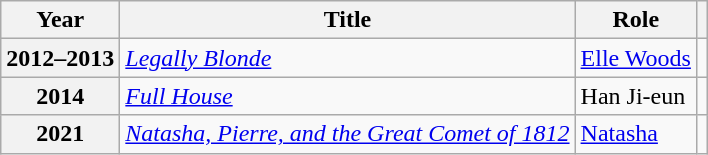<table class="wikitable plainrowheaders sortable">
<tr>
<th scope="col">Year</th>
<th scope="col">Title</th>
<th scope="col">Role</th>
<th scope="col"></th>
</tr>
<tr>
<th scope="row">2012–2013</th>
<td><em><a href='#'>Legally Blonde</a></em></td>
<td><a href='#'>Elle Woods</a></td>
<td style="text-align:center"></td>
</tr>
<tr>
<th scope="row">2014</th>
<td><em><a href='#'>Full House</a></em></td>
<td>Han Ji-eun</td>
<td style="text-align:center"></td>
</tr>
<tr>
<th scope="row">2021</th>
<td><em><a href='#'>Natasha, Pierre, and the Great Comet of 1812</a></em></td>
<td><a href='#'>Natasha</a></td>
<td style="text-align:center"></td>
</tr>
</table>
